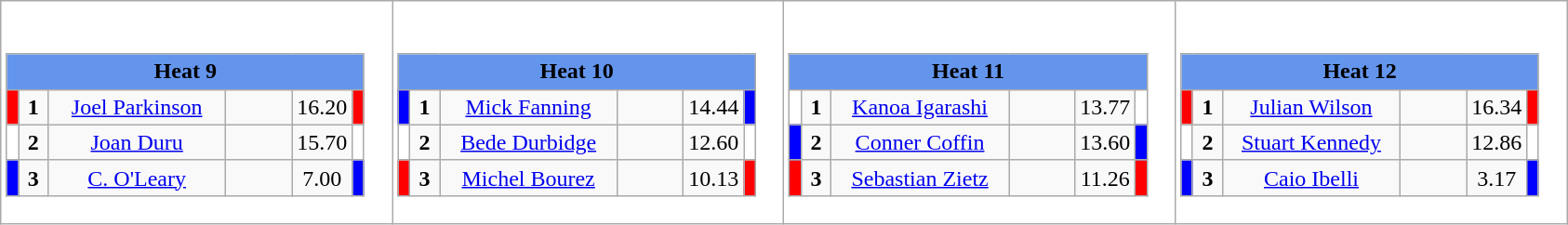<table class="wikitable" style="background:#fff;">
<tr>
<td><div><br><table class="wikitable">
<tr>
<td colspan="6"  style="text-align:center; background:#6495ed;"><strong>Heat 9</strong></td>
</tr>
<tr>
<td style="width:01px; background: #f00;"></td>
<td style="width:14px; text-align:center;"><strong>1</strong></td>
<td style="width:120px; text-align:center;"><a href='#'>Joel Parkinson</a></td>
<td style="width:40px; text-align:center;"></td>
<td style="width:20px; text-align:center;">16.20</td>
<td style="width:01px; background: #f00;"></td>
</tr>
<tr>
<td style="width:01px; background: #fff;"></td>
<td style="width:14px; text-align:center;"><strong>2</strong></td>
<td style="width:120px; text-align:center;"><a href='#'>Joan Duru</a></td>
<td style="width:40px; text-align:center;"></td>
<td style="width:20px; text-align:center;">15.70</td>
<td style="width:01px; background: #fff;"></td>
</tr>
<tr>
<td style="width:01px; background: #00f;"></td>
<td style="width:14px; text-align:center;"><strong>3</strong></td>
<td style="width:120px; text-align:center;"><a href='#'>C. O'Leary</a></td>
<td style="width:40px; text-align:center;"></td>
<td style="width:20px; text-align:center;">7.00</td>
<td style="width:01px; background: #00f;"></td>
</tr>
</table>
</div></td>
<td><div><br><table class="wikitable">
<tr>
<td colspan="6"  style="text-align:center; background:#6495ed;"><strong>Heat 10</strong></td>
</tr>
<tr>
<td style="width:01px; background: #00f;"></td>
<td style="width:14px; text-align:center;"><strong>1</strong></td>
<td style="width:120px; text-align:center;"><a href='#'>Mick Fanning</a></td>
<td style="width:40px; text-align:center;"></td>
<td style="width:20px; text-align:center;">14.44</td>
<td style="width:01px; background: #00f;"></td>
</tr>
<tr>
<td style="width:01px; background: #fff;"></td>
<td style="width:14px; text-align:center;"><strong>2</strong></td>
<td style="width:120px; text-align:center;"><a href='#'>Bede Durbidge</a></td>
<td style="width:40px; text-align:center;"></td>
<td style="width:20px; text-align:center;">12.60</td>
<td style="width:01px; background: #fff;"></td>
</tr>
<tr>
<td style="width:01px; background: #f00;"></td>
<td style="width:14px; text-align:center;"><strong>3</strong></td>
<td style="width:120px; text-align:center;"><a href='#'>Michel Bourez</a></td>
<td style="width:40px; text-align:center;"></td>
<td style="width:20px; text-align:center;">10.13</td>
<td style="width:01px; background: #f00;"></td>
</tr>
</table>
</div></td>
<td><div><br><table class="wikitable">
<tr>
<td colspan="6"  style="text-align:center; background:#6495ed;"><strong>Heat 11</strong></td>
</tr>
<tr>
<td style="width:01px; background: #fff;"></td>
<td style="width:14px; text-align:center;"><strong>1</strong></td>
<td style="width:120px; text-align:center;"><a href='#'>Kanoa Igarashi</a></td>
<td style="width:40px; text-align:center;"></td>
<td style="width:20px; text-align:center;">13.77</td>
<td style="width:01px; background: #fff;"></td>
</tr>
<tr>
<td style="width:01px; background: #00f;"></td>
<td style="width:14px; text-align:center;"><strong>2</strong></td>
<td style="width:120px; text-align:center;"><a href='#'>Conner Coffin</a></td>
<td style="width:40px; text-align:center;"></td>
<td style="width:20px; text-align:center;">13.60</td>
<td style="width:01px; background: #00f;"></td>
</tr>
<tr>
<td style="width:01px; background: #f00;"></td>
<td style="width:14px; text-align:center;"><strong>3</strong></td>
<td style="width:120px; text-align:center;"><a href='#'>Sebastian Zietz</a></td>
<td style="width:40px; text-align:center;"></td>
<td style="width:20px; text-align:center;">11.26</td>
<td style="width:01px; background: #f00;"></td>
</tr>
</table>
</div></td>
<td><div><br><table class="wikitable">
<tr>
<td colspan="6"  style="text-align:center; background:#6495ed;"><strong>Heat 12</strong></td>
</tr>
<tr>
<td style="width:01px; background: #f00;"></td>
<td style="width:14px; text-align:center;"><strong>1</strong></td>
<td style="width:120px; text-align:center;"><a href='#'>Julian Wilson</a></td>
<td style="width:40px; text-align:center;"></td>
<td style="width:20px; text-align:center;">16.34</td>
<td style="width:01px; background: #f00;"></td>
</tr>
<tr>
<td style="width:01px; background: #fff;"></td>
<td style="width:14px; text-align:center;"><strong>2</strong></td>
<td style="width:120px; text-align:center;"><a href='#'>Stuart Kennedy</a></td>
<td style="width:40px; text-align:center;"></td>
<td style="width:20px; text-align:center;">12.86</td>
<td style="width:01px; background: #fff;"></td>
</tr>
<tr>
<td style="width:01px; background: #00f;"></td>
<td style="width:14px; text-align:center;"><strong>3</strong></td>
<td style="width:120px; text-align:center;"><a href='#'>Caio Ibelli</a></td>
<td style="width:40px; text-align:center;"></td>
<td style="width:20px; text-align:center;">3.17</td>
<td style="width:01px; background: #00f;"></td>
</tr>
</table>
</div></td>
</tr>
</table>
